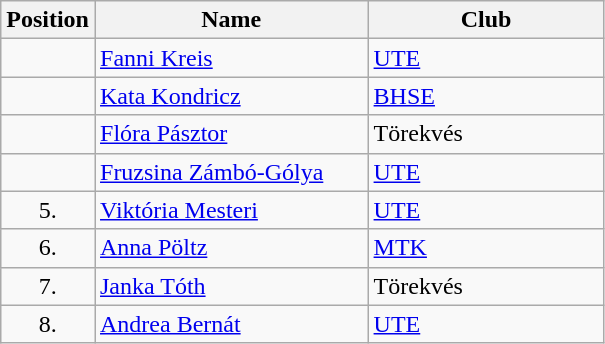<table class="wikitable">
<tr>
<th width="20">Position</th>
<th width="175">Name</th>
<th width="150">Club</th>
</tr>
<tr>
<td align="center"></td>
<td><a href='#'>Fanni Kreis</a></td>
<td> <a href='#'>UTE</a></td>
</tr>
<tr>
<td align="center"></td>
<td><a href='#'>Kata Kondricz</a></td>
<td> <a href='#'>BHSE</a></td>
</tr>
<tr>
<td align="center"></td>
<td><a href='#'>Flóra Pásztor</a></td>
<td> Törekvés</td>
</tr>
<tr>
<td align="center"></td>
<td><a href='#'>Fruzsina Zámbó-Gólya</a></td>
<td> <a href='#'>UTE</a></td>
</tr>
<tr>
<td align="center">5.</td>
<td><a href='#'>Viktória Mesteri</a></td>
<td> <a href='#'>UTE</a></td>
</tr>
<tr>
<td align="center">6.</td>
<td><a href='#'>Anna Pöltz</a></td>
<td> <a href='#'>MTK</a></td>
</tr>
<tr>
<td align="center">7.</td>
<td><a href='#'>Janka Tóth</a></td>
<td> Törekvés</td>
</tr>
<tr>
<td align="center">8.</td>
<td><a href='#'>Andrea Bernát</a></td>
<td> <a href='#'>UTE</a></td>
</tr>
</table>
